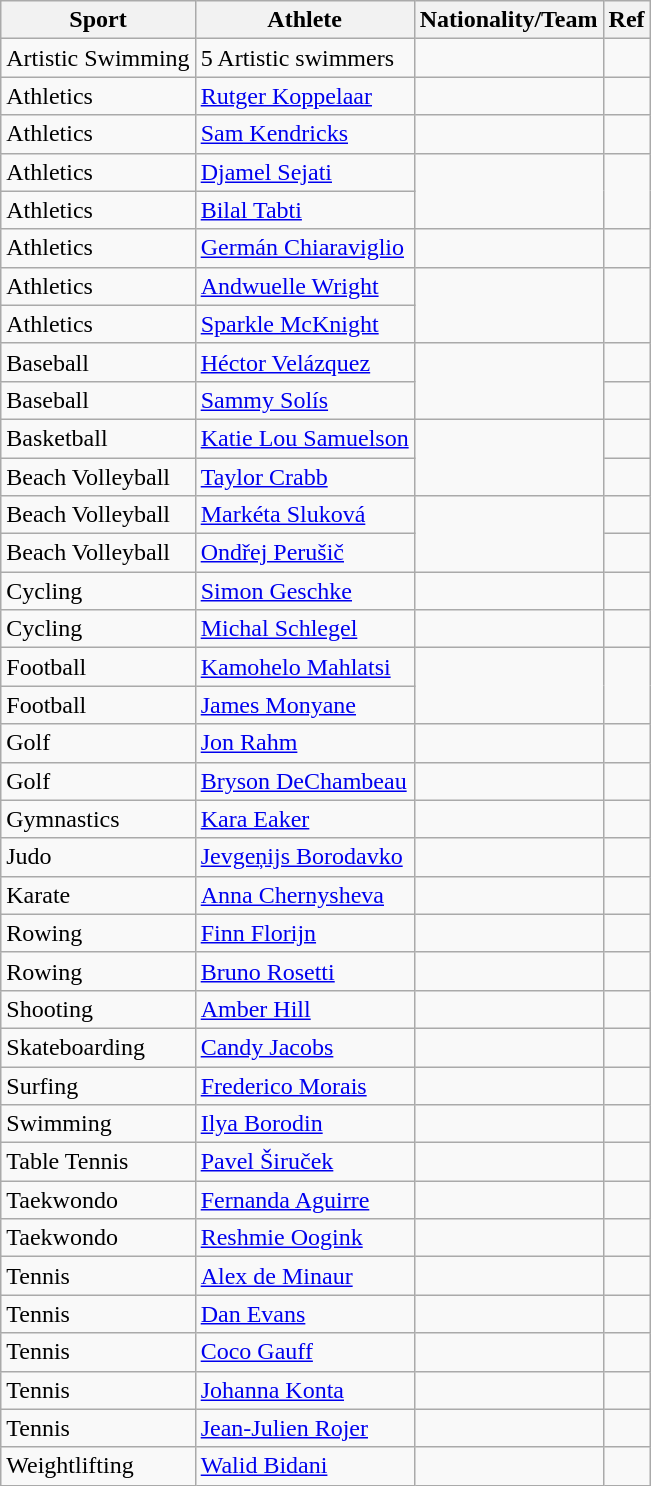<table class="wikitable sortable">
<tr>
<th>Sport</th>
<th>Athlete</th>
<th>Nationality/Team</th>
<th>Ref</th>
</tr>
<tr>
<td>Artistic Swimming</td>
<td>5 Artistic swimmers</td>
<td></td>
<td></td>
</tr>
<tr>
<td>Athletics</td>
<td><a href='#'>Rutger Koppelaar</a></td>
<td></td>
<td></td>
</tr>
<tr>
<td>Athletics</td>
<td><a href='#'>Sam Kendricks</a></td>
<td></td>
<td></td>
</tr>
<tr>
<td>Athletics</td>
<td><a href='#'>Djamel Sejati</a></td>
<td rowspan="2"></td>
<td rowspan="2"></td>
</tr>
<tr>
<td>Athletics</td>
<td><a href='#'>Bilal Tabti</a></td>
</tr>
<tr>
<td>Athletics</td>
<td><a href='#'>Germán Chiaraviglio</a></td>
<td></td>
<td></td>
</tr>
<tr>
<td>Athletics</td>
<td><a href='#'>Andwuelle Wright</a></td>
<td rowspan="2"></td>
<td rowspan="2"></td>
</tr>
<tr>
<td>Athletics</td>
<td><a href='#'>Sparkle McKnight</a></td>
</tr>
<tr>
<td>Baseball</td>
<td><a href='#'>Héctor Velázquez</a></td>
<td rowspan="2"></td>
<td></td>
</tr>
<tr>
<td>Baseball</td>
<td><a href='#'>Sammy Solís</a></td>
<td></td>
</tr>
<tr>
<td>Basketball</td>
<td><a href='#'>Katie Lou Samuelson</a></td>
<td rowspan="2"></td>
<td></td>
</tr>
<tr>
<td>Beach Volleyball</td>
<td><a href='#'>Taylor Crabb</a></td>
<td></td>
</tr>
<tr>
<td>Beach Volleyball</td>
<td><a href='#'>Markéta Sluková</a></td>
<td rowspan="2"></td>
<td></td>
</tr>
<tr>
<td>Beach Volleyball</td>
<td><a href='#'>Ondřej Perušič</a></td>
<td></td>
</tr>
<tr>
<td>Cycling</td>
<td><a href='#'>Simon Geschke</a></td>
<td></td>
<td></td>
</tr>
<tr>
<td>Cycling</td>
<td><a href='#'>Michal Schlegel</a></td>
<td></td>
<td></td>
</tr>
<tr>
<td>Football</td>
<td><a href='#'>Kamohelo Mahlatsi</a></td>
<td rowspan="2"></td>
<td rowspan="2"></td>
</tr>
<tr>
<td>Football</td>
<td><a href='#'>James Monyane</a></td>
</tr>
<tr>
<td>Golf</td>
<td><a href='#'>Jon Rahm</a></td>
<td></td>
<td></td>
</tr>
<tr>
<td>Golf</td>
<td><a href='#'>Bryson DeChambeau</a></td>
<td></td>
<td></td>
</tr>
<tr>
<td>Gymnastics</td>
<td><a href='#'>Kara Eaker</a></td>
<td></td>
<td></td>
</tr>
<tr>
<td>Judo</td>
<td><a href='#'>Jevgeņijs Borodavko</a></td>
<td></td>
<td></td>
</tr>
<tr>
<td>Karate</td>
<td><a href='#'>Anna Chernysheva</a></td>
<td></td>
<td></td>
</tr>
<tr>
<td>Rowing</td>
<td><a href='#'>Finn Florijn</a></td>
<td></td>
<td></td>
</tr>
<tr>
<td>Rowing</td>
<td><a href='#'>Bruno Rosetti</a></td>
<td></td>
<td></td>
</tr>
<tr>
<td>Shooting</td>
<td><a href='#'>Amber Hill</a></td>
<td></td>
<td></td>
</tr>
<tr>
<td>Skateboarding</td>
<td><a href='#'>Candy Jacobs</a></td>
<td></td>
<td></td>
</tr>
<tr>
<td>Surfing</td>
<td><a href='#'>Frederico Morais</a></td>
<td></td>
<td></td>
</tr>
<tr>
<td>Swimming</td>
<td><a href='#'>Ilya Borodin</a></td>
<td></td>
<td></td>
</tr>
<tr>
<td>Table Tennis</td>
<td><a href='#'>Pavel Širuček</a></td>
<td></td>
<td></td>
</tr>
<tr>
<td>Taekwondo</td>
<td><a href='#'>Fernanda Aguirre</a></td>
<td></td>
<td></td>
</tr>
<tr>
<td>Taekwondo</td>
<td><a href='#'>Reshmie Oogink</a></td>
<td></td>
<td></td>
</tr>
<tr>
<td>Tennis</td>
<td><a href='#'>Alex de Minaur</a></td>
<td></td>
<td></td>
</tr>
<tr>
<td>Tennis</td>
<td><a href='#'>Dan Evans</a></td>
<td></td>
<td></td>
</tr>
<tr>
<td>Tennis</td>
<td><a href='#'>Coco Gauff</a></td>
<td></td>
<td></td>
</tr>
<tr>
<td>Tennis</td>
<td><a href='#'>Johanna Konta</a></td>
<td></td>
<td></td>
</tr>
<tr>
<td>Tennis</td>
<td><a href='#'>Jean-Julien Rojer</a></td>
<td></td>
<td></td>
</tr>
<tr>
<td>Weightlifting</td>
<td><a href='#'>Walid Bidani</a></td>
<td></td>
<td></td>
</tr>
</table>
